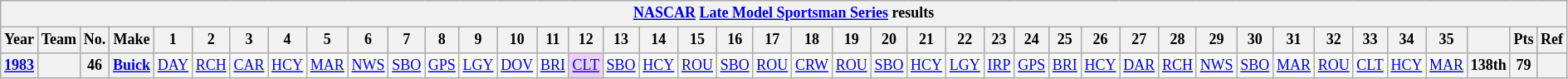<table class="wikitable" style="text-align:center; font-size:75%">
<tr>
<th colspan=42><a href='#'>NASCAR</a> <a href='#'>Late Model Sportsman Series</a> results</th>
</tr>
<tr>
<th>Year</th>
<th>Team</th>
<th>No.</th>
<th>Make</th>
<th>1</th>
<th>2</th>
<th>3</th>
<th>4</th>
<th>5</th>
<th>6</th>
<th>7</th>
<th>8</th>
<th>9</th>
<th>10</th>
<th>11</th>
<th>12</th>
<th>13</th>
<th>14</th>
<th>15</th>
<th>16</th>
<th>17</th>
<th>18</th>
<th>19</th>
<th>20</th>
<th>21</th>
<th>22</th>
<th>23</th>
<th>24</th>
<th>25</th>
<th>26</th>
<th>27</th>
<th>28</th>
<th>29</th>
<th>30</th>
<th>31</th>
<th>32</th>
<th>33</th>
<th>34</th>
<th>35</th>
<th></th>
<th>Pts</th>
<th>Ref</th>
</tr>
<tr>
<th><a href='#'>1983</a></th>
<th></th>
<th>46</th>
<th><a href='#'>Buick</a></th>
<td><a href='#'>DAY</a></td>
<td><a href='#'>RCH</a></td>
<td><a href='#'>CAR</a></td>
<td><a href='#'>HCY</a></td>
<td><a href='#'>MAR</a></td>
<td><a href='#'>NWS</a></td>
<td><a href='#'>SBO</a></td>
<td><a href='#'>GPS</a></td>
<td><a href='#'>LGY</a></td>
<td><a href='#'>DOV</a></td>
<td><a href='#'>BRI</a></td>
<td style="background:#EFCFFF;"><a href='#'>CLT</a><br></td>
<td><a href='#'>SBO</a></td>
<td><a href='#'>HCY</a></td>
<td><a href='#'>ROU</a></td>
<td><a href='#'>SBO</a></td>
<td><a href='#'>ROU</a></td>
<td><a href='#'>CRW</a></td>
<td><a href='#'>ROU</a></td>
<td><a href='#'>SBO</a></td>
<td><a href='#'>HCY</a></td>
<td><a href='#'>LGY</a></td>
<td><a href='#'>IRP</a></td>
<td><a href='#'>GPS</a></td>
<td><a href='#'>BRI</a></td>
<td><a href='#'>HCY</a></td>
<td><a href='#'>DAR</a></td>
<td><a href='#'>RCH</a></td>
<td><a href='#'>NWS</a></td>
<td><a href='#'>SBO</a></td>
<td><a href='#'>MAR</a></td>
<td><a href='#'>ROU</a></td>
<td><a href='#'>CLT</a></td>
<td><a href='#'>HCY</a></td>
<td><a href='#'>MAR</a></td>
<th>138th</th>
<th>79</th>
<th></th>
</tr>
</table>
